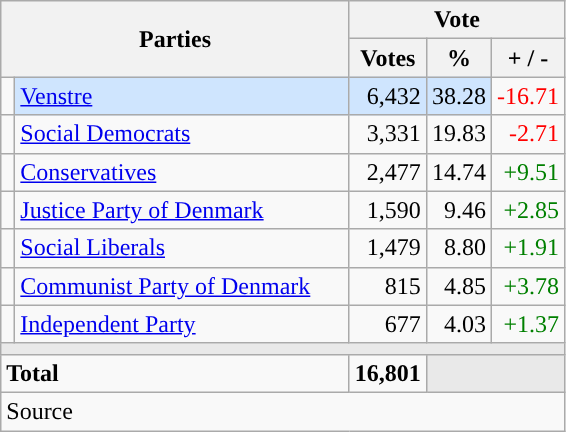<table class="wikitable" style="text-align:right;">
<tr>
<th style="text-align:centre;" rowspan="2" colspan="2" width="225">Parties</th>
<th colspan="3">Vote</th>
</tr>
<tr>
<th width="15">Votes</th>
<th width="15">%</th>
<th width="15">+ / -</th>
</tr>
<tr>
<td width="2" style="color:inherit;background:"></td>
<td bgcolor=#cfe5fe  align="left"><a href='#'>Venstre</a></td>
<td bgcolor=#cfe5fe>6,432</td>
<td bgcolor=#cfe5fe>38.28</td>
<td style=color:red;>-16.71</td>
</tr>
<tr>
<td width="2" style="color:inherit;background:"></td>
<td align="left"><a href='#'>Social Democrats</a></td>
<td>3,331</td>
<td>19.83</td>
<td style=color:red;>-2.71</td>
</tr>
<tr>
<td width="2" style="color:inherit;background:"></td>
<td align="left"><a href='#'>Conservatives</a></td>
<td>2,477</td>
<td>14.74</td>
<td style=color:green;>+9.51</td>
</tr>
<tr>
<td width="2" style="color:inherit;background:"></td>
<td align="left"><a href='#'>Justice Party of Denmark</a></td>
<td>1,590</td>
<td>9.46</td>
<td style=color:green;>+2.85</td>
</tr>
<tr>
<td width="2" style="color:inherit;background:"></td>
<td align="left"><a href='#'>Social Liberals</a></td>
<td>1,479</td>
<td>8.80</td>
<td style=color:green;>+1.91</td>
</tr>
<tr>
<td width="2" style="color:inherit;background:"></td>
<td align="left"><a href='#'>Communist Party of Denmark</a></td>
<td>815</td>
<td>4.85</td>
<td style=color:green;>+3.78</td>
</tr>
<tr>
<td width="2" style="color:inherit;background:"></td>
<td align="left"><a href='#'>Independent Party</a></td>
<td>677</td>
<td>4.03</td>
<td style=color:green;>+1.37</td>
</tr>
<tr>
<td colspan="7" bgcolor="#E9E9E9"></td>
</tr>
<tr>
<td align="left" colspan="2"><strong>Total</strong></td>
<td><strong>16,801</strong></td>
<td bgcolor="#E9E9E9" colspan="2"></td>
</tr>
<tr>
<td align="left" colspan="6">Source</td>
</tr>
</table>
